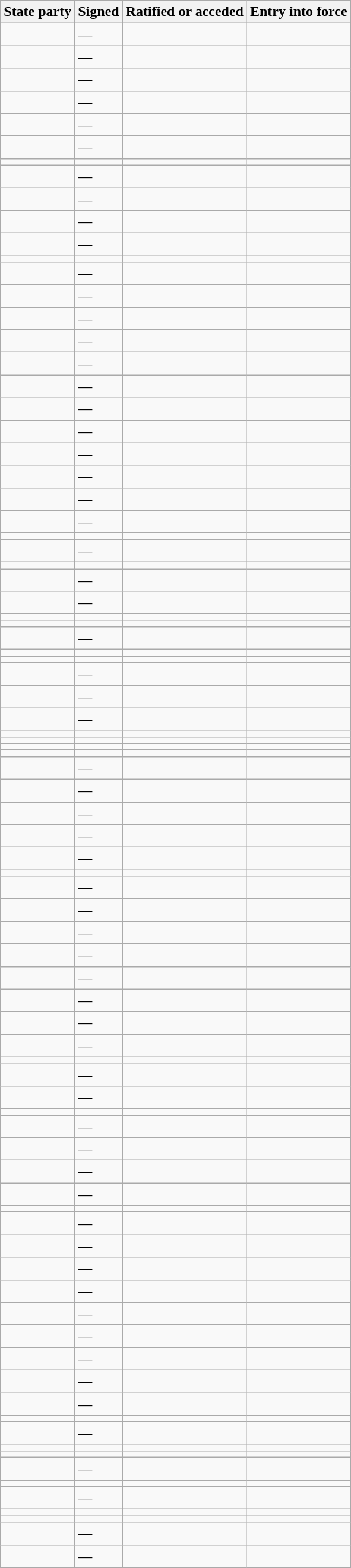<table class="wikitable sortable">
<tr>
<th>State party</th>
<th>Signed</th>
<th>Ratified or acceded</th>
<th>Entry into force</th>
</tr>
<tr>
<td></td>
<td>—</td>
<td></td>
<td></td>
</tr>
<tr>
<td></td>
<td>—</td>
<td></td>
<td></td>
</tr>
<tr>
<td></td>
<td>—</td>
<td></td>
<td></td>
</tr>
<tr>
<td></td>
<td>—</td>
<td></td>
<td></td>
</tr>
<tr>
<td></td>
<td>—</td>
<td></td>
<td></td>
</tr>
<tr>
<td></td>
<td>—</td>
<td></td>
<td></td>
</tr>
<tr>
<td></td>
<td></td>
<td></td>
<td></td>
</tr>
<tr>
<td></td>
<td>—</td>
<td></td>
<td></td>
</tr>
<tr>
<td></td>
<td>—</td>
<td></td>
<td></td>
</tr>
<tr>
<td></td>
<td>—</td>
<td></td>
<td></td>
</tr>
<tr>
<td></td>
<td>—</td>
<td></td>
<td></td>
</tr>
<tr>
<td></td>
<td></td>
<td></td>
<td></td>
</tr>
<tr>
<td></td>
<td>—</td>
<td></td>
<td></td>
</tr>
<tr>
<td></td>
<td>—</td>
<td></td>
<td></td>
</tr>
<tr>
<td></td>
<td>—</td>
<td></td>
<td></td>
</tr>
<tr>
<td></td>
<td>—</td>
<td></td>
<td></td>
</tr>
<tr>
<td></td>
<td>—</td>
<td></td>
<td></td>
</tr>
<tr>
<td></td>
<td>—</td>
<td></td>
<td></td>
</tr>
<tr>
<td></td>
<td>—</td>
<td></td>
<td></td>
</tr>
<tr>
<td></td>
<td>—</td>
<td></td>
<td></td>
</tr>
<tr>
<td></td>
<td>—</td>
<td></td>
<td></td>
</tr>
<tr>
<td></td>
<td>—</td>
<td></td>
<td></td>
</tr>
<tr>
<td></td>
<td>—</td>
<td></td>
<td></td>
</tr>
<tr>
<td></td>
<td>—</td>
<td></td>
<td></td>
</tr>
<tr>
<td></td>
<td></td>
<td></td>
<td></td>
</tr>
<tr>
<td></td>
<td>—</td>
<td></td>
<td></td>
</tr>
<tr>
<td></td>
<td></td>
<td></td>
<td></td>
</tr>
<tr>
<td></td>
<td>—</td>
<td></td>
<td></td>
</tr>
<tr>
<td></td>
<td>—</td>
<td></td>
<td></td>
</tr>
<tr>
<td></td>
<td></td>
<td></td>
<td></td>
</tr>
<tr>
<td></td>
<td></td>
<td></td>
<td></td>
</tr>
<tr>
<td></td>
<td>—</td>
<td></td>
<td></td>
</tr>
<tr>
<td></td>
<td></td>
<td></td>
<td></td>
</tr>
<tr>
<td></td>
<td></td>
<td></td>
<td></td>
</tr>
<tr>
<td></td>
<td>—</td>
<td></td>
<td></td>
</tr>
<tr>
<td></td>
<td>—</td>
<td></td>
<td></td>
</tr>
<tr>
<td></td>
<td>—</td>
<td></td>
<td></td>
</tr>
<tr>
<td></td>
<td></td>
<td></td>
<td></td>
</tr>
<tr>
<td></td>
<td></td>
<td></td>
<td></td>
</tr>
<tr>
<td></td>
<td></td>
<td></td>
<td></td>
</tr>
<tr>
<td></td>
<td></td>
<td></td>
<td></td>
</tr>
<tr>
<td></td>
<td>—</td>
<td></td>
<td></td>
</tr>
<tr>
<td></td>
<td>—</td>
<td></td>
<td></td>
</tr>
<tr>
<td></td>
<td>—</td>
<td></td>
<td></td>
</tr>
<tr>
<td></td>
<td>—</td>
<td></td>
<td></td>
</tr>
<tr>
<td></td>
<td>—</td>
<td></td>
<td></td>
</tr>
<tr>
<td></td>
<td></td>
<td></td>
<td></td>
</tr>
<tr>
<td></td>
<td>—</td>
<td></td>
<td></td>
</tr>
<tr>
<td></td>
<td>—</td>
<td></td>
<td></td>
</tr>
<tr>
<td></td>
<td>—</td>
<td></td>
<td></td>
</tr>
<tr>
<td></td>
<td>—</td>
<td></td>
<td></td>
</tr>
<tr>
<td></td>
<td>—</td>
<td></td>
<td></td>
</tr>
<tr>
<td></td>
<td>—</td>
<td></td>
<td></td>
</tr>
<tr>
<td></td>
<td>—</td>
<td></td>
<td></td>
</tr>
<tr>
<td></td>
<td>—</td>
<td></td>
<td></td>
</tr>
<tr>
<td></td>
<td></td>
<td></td>
<td></td>
</tr>
<tr>
<td></td>
<td>—</td>
<td></td>
<td></td>
</tr>
<tr>
<td></td>
<td>—</td>
<td></td>
<td></td>
</tr>
<tr>
<td></td>
<td></td>
<td></td>
<td></td>
</tr>
<tr>
<td></td>
<td>—</td>
<td></td>
<td></td>
</tr>
<tr>
<td></td>
<td>—</td>
<td></td>
<td></td>
</tr>
<tr>
<td></td>
<td>—</td>
<td></td>
<td></td>
</tr>
<tr>
<td></td>
<td>—</td>
<td></td>
<td></td>
</tr>
<tr>
<td></td>
<td></td>
<td></td>
<td></td>
</tr>
<tr>
<td></td>
<td>—</td>
<td></td>
<td></td>
</tr>
<tr>
<td></td>
<td>—</td>
<td></td>
<td></td>
</tr>
<tr>
<td></td>
<td>—</td>
<td></td>
<td></td>
</tr>
<tr>
<td></td>
<td>—</td>
<td></td>
<td></td>
</tr>
<tr>
<td></td>
<td>—</td>
<td></td>
<td></td>
</tr>
<tr>
<td></td>
<td>—</td>
<td></td>
<td></td>
</tr>
<tr>
<td></td>
<td>—</td>
<td></td>
<td></td>
</tr>
<tr>
<td></td>
<td>—</td>
<td></td>
<td></td>
</tr>
<tr>
<td></td>
<td>—</td>
<td></td>
<td></td>
</tr>
<tr>
<td></td>
<td></td>
<td></td>
<td></td>
</tr>
<tr>
<td></td>
<td>—</td>
<td></td>
<td></td>
</tr>
<tr>
<td></td>
<td></td>
<td></td>
<td></td>
</tr>
<tr>
<td></td>
<td></td>
<td></td>
<td></td>
</tr>
<tr>
<td></td>
<td>—</td>
<td></td>
<td></td>
</tr>
<tr>
<td></td>
<td></td>
<td></td>
<td></td>
</tr>
<tr>
<td></td>
<td>—</td>
<td></td>
<td></td>
</tr>
<tr>
<td></td>
<td></td>
<td></td>
<td></td>
</tr>
<tr>
<td></td>
<td></td>
<td></td>
<td></td>
</tr>
<tr>
<td></td>
<td>—</td>
<td></td>
<td></td>
</tr>
<tr>
<td></td>
<td>—</td>
<td></td>
<td></td>
</tr>
</table>
